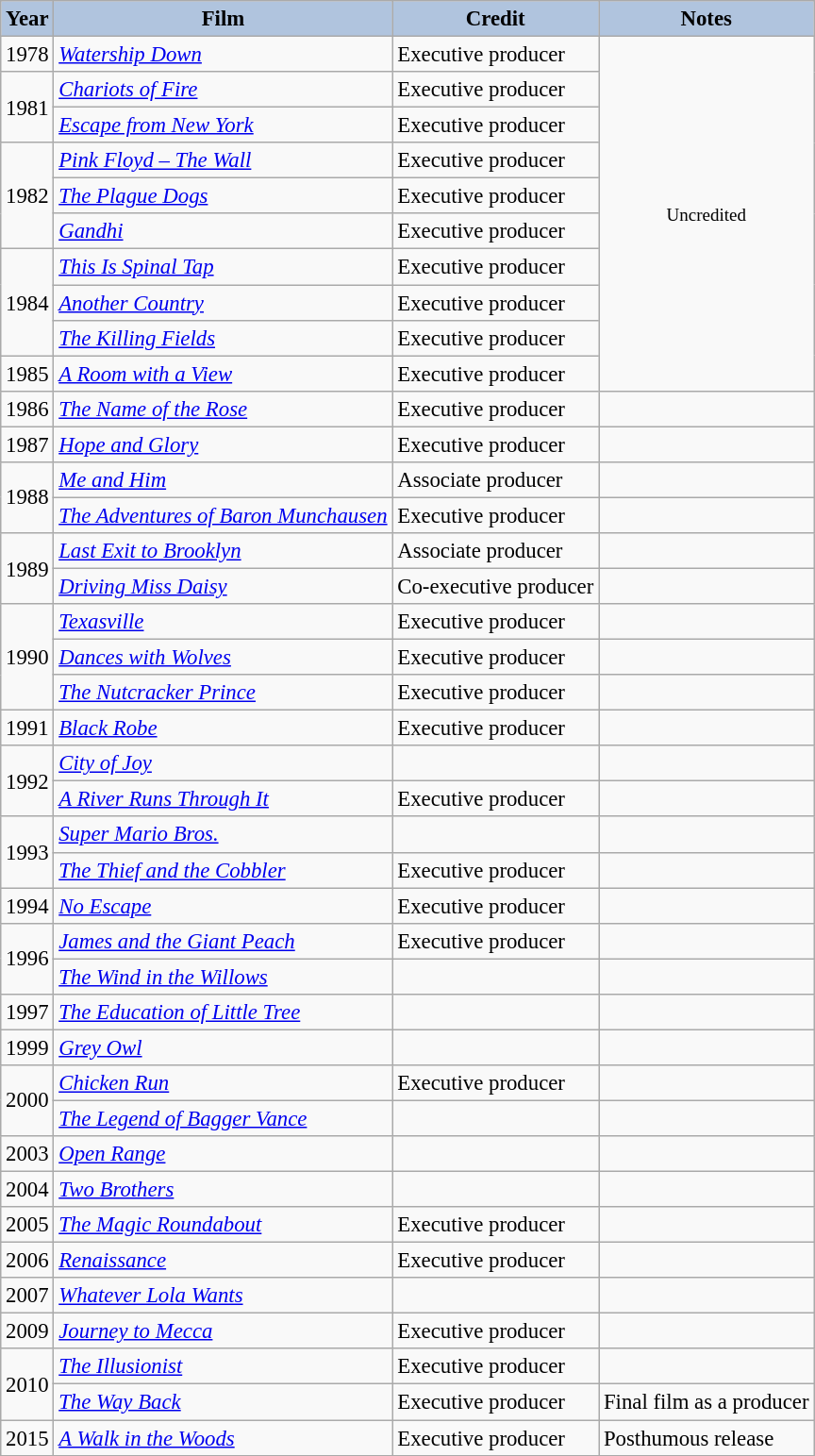<table class="wikitable" style="font-size:95%;">
<tr>
<th style="background:#B0C4DE;">Year</th>
<th style="background:#B0C4DE;">Film</th>
<th style="background:#B0C4DE;">Credit</th>
<th style="background:#B0C4DE;">Notes</th>
</tr>
<tr>
<td>1978</td>
<td><em><a href='#'>Watership Down</a></em></td>
<td>Executive producer</td>
<td rowspan=10 style="text-align:center;"><small>Uncredited</small></td>
</tr>
<tr>
<td rowspan=2>1981</td>
<td><em><a href='#'>Chariots of Fire</a></em></td>
<td>Executive producer</td>
</tr>
<tr>
<td><em><a href='#'>Escape from New York</a></em></td>
<td>Executive producer</td>
</tr>
<tr>
<td rowspan=3>1982</td>
<td><em><a href='#'>Pink Floyd – The Wall</a></em></td>
<td>Executive producer</td>
</tr>
<tr>
<td><em><a href='#'>The Plague Dogs</a></em></td>
<td>Executive producer</td>
</tr>
<tr>
<td><em><a href='#'>Gandhi</a></em></td>
<td>Executive producer</td>
</tr>
<tr>
<td rowspan=3>1984</td>
<td><em><a href='#'>This Is Spinal Tap</a></em></td>
<td>Executive producer</td>
</tr>
<tr>
<td><em><a href='#'>Another Country</a></em></td>
<td>Executive producer</td>
</tr>
<tr>
<td><em><a href='#'>The Killing Fields</a></em></td>
<td>Executive producer</td>
</tr>
<tr>
<td>1985</td>
<td><em><a href='#'>A Room with a View</a></em></td>
<td>Executive producer</td>
</tr>
<tr>
<td>1986</td>
<td><em><a href='#'>The Name of the Rose</a></em></td>
<td>Executive producer</td>
<td></td>
</tr>
<tr>
<td>1987</td>
<td><em><a href='#'>Hope and Glory</a></em></td>
<td>Executive producer</td>
<td></td>
</tr>
<tr>
<td rowspan=2>1988</td>
<td><em><a href='#'>Me and Him</a></em></td>
<td>Associate producer</td>
<td></td>
</tr>
<tr>
<td><em><a href='#'>The Adventures of Baron Munchausen</a></em></td>
<td>Executive producer</td>
<td></td>
</tr>
<tr>
<td rowspan=2>1989</td>
<td><em><a href='#'>Last Exit to Brooklyn</a></em></td>
<td>Associate producer</td>
<td></td>
</tr>
<tr>
<td><em><a href='#'>Driving Miss Daisy</a></em></td>
<td>Co-executive producer</td>
<td></td>
</tr>
<tr>
<td rowspan=3>1990</td>
<td><em><a href='#'>Texasville</a></em></td>
<td>Executive producer</td>
<td></td>
</tr>
<tr>
<td><em><a href='#'>Dances with Wolves</a></em></td>
<td>Executive producer</td>
<td></td>
</tr>
<tr>
<td><em><a href='#'>The Nutcracker Prince</a></em></td>
<td>Executive producer</td>
<td></td>
</tr>
<tr>
<td>1991</td>
<td><em><a href='#'>Black Robe</a></em></td>
<td>Executive producer</td>
<td></td>
</tr>
<tr>
<td rowspan=2>1992</td>
<td><em><a href='#'>City of Joy</a></em></td>
<td></td>
<td></td>
</tr>
<tr>
<td><em><a href='#'>A River Runs Through It</a></em></td>
<td>Executive producer</td>
<td></td>
</tr>
<tr>
<td rowspan=2>1993</td>
<td><em><a href='#'>Super Mario Bros.</a></em></td>
<td></td>
<td></td>
</tr>
<tr>
<td><em><a href='#'>The Thief and the Cobbler</a></em></td>
<td>Executive producer</td>
<td></td>
</tr>
<tr>
<td>1994</td>
<td><em><a href='#'>No Escape</a></em></td>
<td>Executive producer</td>
<td></td>
</tr>
<tr>
<td rowspan=2>1996</td>
<td><em><a href='#'>James and the Giant Peach</a></em></td>
<td>Executive producer</td>
<td></td>
</tr>
<tr>
<td><em><a href='#'>The Wind in the Willows</a></em></td>
<td></td>
<td></td>
</tr>
<tr>
<td>1997</td>
<td><em><a href='#'>The Education of Little Tree</a></em></td>
<td></td>
<td></td>
</tr>
<tr>
<td>1999</td>
<td><em><a href='#'>Grey Owl</a></em></td>
<td></td>
<td></td>
</tr>
<tr>
<td rowspan=2>2000</td>
<td><em><a href='#'>Chicken Run</a></em></td>
<td>Executive producer</td>
<td></td>
</tr>
<tr>
<td><em><a href='#'>The Legend of Bagger Vance</a></em></td>
<td></td>
<td></td>
</tr>
<tr>
<td>2003</td>
<td><em><a href='#'>Open Range</a></em></td>
<td></td>
<td></td>
</tr>
<tr>
<td>2004</td>
<td><em><a href='#'>Two Brothers</a></em></td>
<td></td>
<td></td>
</tr>
<tr>
<td>2005</td>
<td><em><a href='#'>The Magic Roundabout</a></em></td>
<td>Executive producer</td>
<td></td>
</tr>
<tr>
<td>2006</td>
<td><em><a href='#'>Renaissance</a></em></td>
<td>Executive producer</td>
<td></td>
</tr>
<tr>
<td>2007</td>
<td><em><a href='#'>Whatever Lola Wants</a></em></td>
<td></td>
<td></td>
</tr>
<tr>
<td>2009</td>
<td><em><a href='#'>Journey to Mecca</a></em></td>
<td>Executive producer</td>
<td></td>
</tr>
<tr>
<td rowspan=2>2010</td>
<td><em><a href='#'>The Illusionist</a></em></td>
<td>Executive producer</td>
<td></td>
</tr>
<tr>
<td><em><a href='#'>The Way Back</a></em></td>
<td>Executive producer</td>
<td>Final film as a producer</td>
</tr>
<tr>
<td>2015</td>
<td><em><a href='#'>A Walk in the Woods</a></em></td>
<td>Executive producer</td>
<td>Posthumous release</td>
</tr>
</table>
